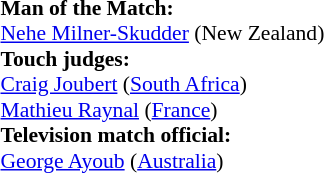<table width=100% style="font-size: 90%">
<tr>
<td><br><strong>Man of the Match:</strong>
<br><a href='#'>Nehe Milner-Skudder</a> (New Zealand)<br><strong>Touch judges:</strong>
<br><a href='#'>Craig Joubert</a> (<a href='#'>South Africa</a>)
<br><a href='#'>Mathieu Raynal</a> (<a href='#'>France</a>)
<br><strong>Television match official:</strong>
<br><a href='#'>George Ayoub</a> (<a href='#'>Australia</a>)</td>
</tr>
</table>
